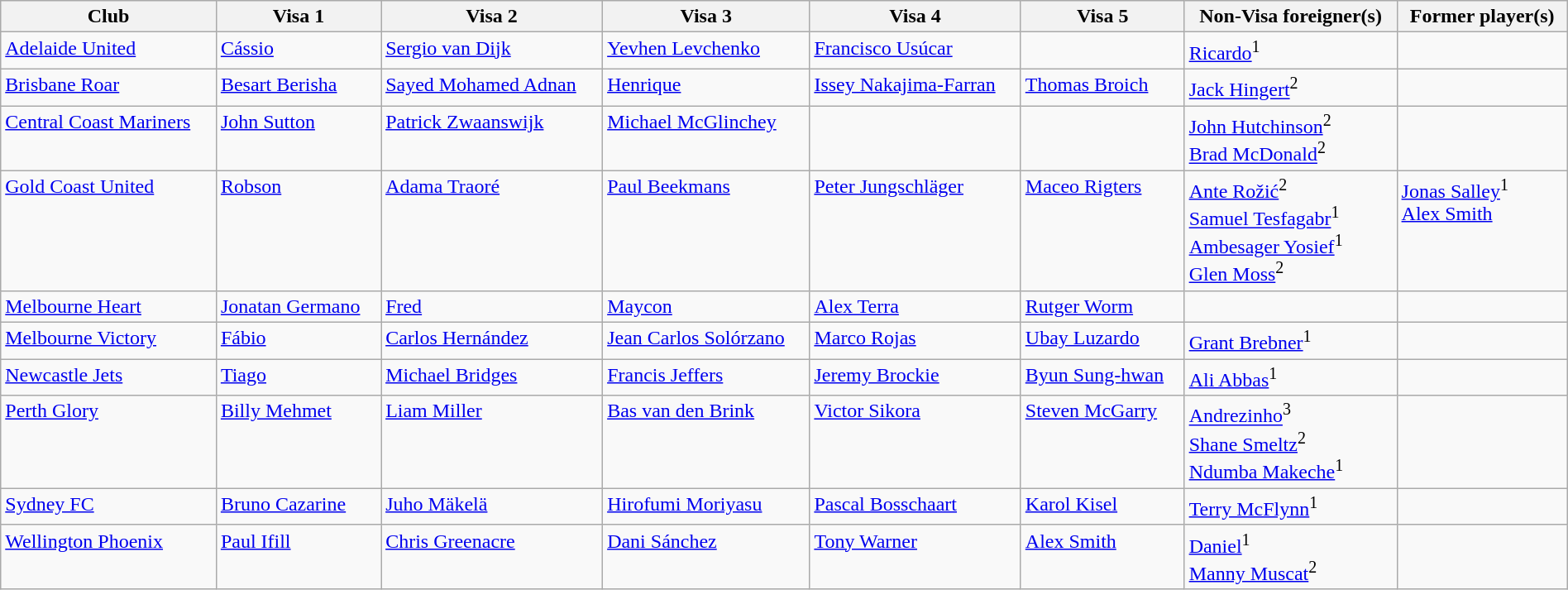<table class="wikitable" style="width:100%">
<tr>
<th>Club</th>
<th>Visa 1</th>
<th>Visa 2</th>
<th>Visa 3</th>
<th>Visa 4</th>
<th>Visa 5</th>
<th>Non-Visa foreigner(s)</th>
<th>Former player(s)</th>
</tr>
<tr style="vertical-align:top;">
<td><a href='#'>Adelaide United</a></td>
<td> <a href='#'>Cássio</a></td>
<td> <a href='#'>Sergio van Dijk</a></td>
<td> <a href='#'>Yevhen Levchenko</a></td>
<td> <a href='#'>Francisco Usúcar</a></td>
<td></td>
<td> <a href='#'>Ricardo</a><sup>1</sup></td>
<td></td>
</tr>
<tr style="vertical-align:top;">
<td><a href='#'>Brisbane Roar</a></td>
<td> <a href='#'>Besart Berisha</a></td>
<td> <a href='#'>Sayed Mohamed Adnan</a></td>
<td> <a href='#'>Henrique</a></td>
<td> <a href='#'>Issey Nakajima-Farran</a></td>
<td> <a href='#'>Thomas Broich</a></td>
<td> <a href='#'>Jack Hingert</a><sup>2</sup></td>
<td></td>
</tr>
<tr style="vertical-align:top;">
<td><a href='#'>Central Coast Mariners</a></td>
<td> <a href='#'>John Sutton</a></td>
<td> <a href='#'>Patrick Zwaanswijk</a></td>
<td> <a href='#'>Michael McGlinchey</a></td>
<td></td>
<td></td>
<td> <a href='#'>John Hutchinson</a><sup>2</sup> <br> <a href='#'>Brad McDonald</a><sup>2</sup></td>
<td></td>
</tr>
<tr style="vertical-align:top;">
<td><a href='#'>Gold Coast United</a></td>
<td> <a href='#'>Robson</a></td>
<td> <a href='#'>Adama Traoré</a></td>
<td> <a href='#'>Paul Beekmans</a></td>
<td> <a href='#'>Peter Jungschläger</a></td>
<td> <a href='#'>Maceo Rigters</a></td>
<td> <a href='#'>Ante Rožić</a><sup>2</sup> <br> <a href='#'>Samuel Tesfagabr</a><sup>1</sup> <br> <a href='#'>Ambesager Yosief</a><sup>1</sup> <br> <a href='#'>Glen Moss</a><sup>2</sup></td>
<td> <a href='#'>Jonas Salley</a><sup>1</sup> <br> <a href='#'>Alex Smith</a></td>
</tr>
<tr style="vertical-align:top;">
<td><a href='#'>Melbourne Heart</a></td>
<td> <a href='#'>Jonatan Germano</a></td>
<td> <a href='#'>Fred</a></td>
<td> <a href='#'>Maycon</a></td>
<td> <a href='#'>Alex Terra</a></td>
<td> <a href='#'>Rutger Worm</a></td>
<td></td>
<td></td>
</tr>
<tr style="vertical-align:top;">
<td><a href='#'>Melbourne Victory</a></td>
<td> <a href='#'>Fábio</a></td>
<td> <a href='#'>Carlos Hernández</a></td>
<td> <a href='#'>Jean Carlos Solórzano</a></td>
<td> <a href='#'>Marco Rojas</a></td>
<td> <a href='#'>Ubay Luzardo</a></td>
<td> <a href='#'>Grant Brebner</a><sup>1</sup></td>
<td></td>
</tr>
<tr style="vertical-align:top;">
<td><a href='#'>Newcastle Jets</a></td>
<td> <a href='#'>Tiago</a></td>
<td> <a href='#'>Michael Bridges</a></td>
<td> <a href='#'>Francis Jeffers</a></td>
<td> <a href='#'>Jeremy Brockie</a></td>
<td> <a href='#'>Byun Sung-hwan</a></td>
<td> <a href='#'>Ali Abbas</a><sup>1</sup></td>
<td></td>
</tr>
<tr style="vertical-align:top;">
<td><a href='#'>Perth Glory</a></td>
<td> <a href='#'>Billy Mehmet</a></td>
<td> <a href='#'>Liam Miller</a></td>
<td> <a href='#'>Bas van den Brink</a></td>
<td> <a href='#'>Victor Sikora</a></td>
<td> <a href='#'>Steven McGarry</a></td>
<td> <a href='#'>Andrezinho</a><sup>3</sup> <br> <a href='#'>Shane Smeltz</a><sup>2</sup> <br> <a href='#'>Ndumba Makeche</a><sup>1</sup></td>
<td></td>
</tr>
<tr style="vertical-align:top;">
<td><a href='#'>Sydney FC</a></td>
<td> <a href='#'>Bruno Cazarine</a></td>
<td> <a href='#'>Juho Mäkelä</a></td>
<td> <a href='#'>Hirofumi Moriyasu</a></td>
<td> <a href='#'>Pascal Bosschaart</a></td>
<td> <a href='#'>Karol Kisel</a></td>
<td> <a href='#'>Terry McFlynn</a><sup>1</sup></td>
<td></td>
</tr>
<tr style="vertical-align:top;">
<td><a href='#'>Wellington Phoenix</a></td>
<td> <a href='#'>Paul Ifill</a></td>
<td> <a href='#'>Chris Greenacre</a></td>
<td> <a href='#'>Dani Sánchez</a></td>
<td> <a href='#'>Tony Warner</a></td>
<td> <a href='#'>Alex Smith</a></td>
<td> <a href='#'>Daniel</a><sup>1</sup> <br> <a href='#'>Manny Muscat</a><sup>2</sup></td>
<td></td>
</tr>
</table>
